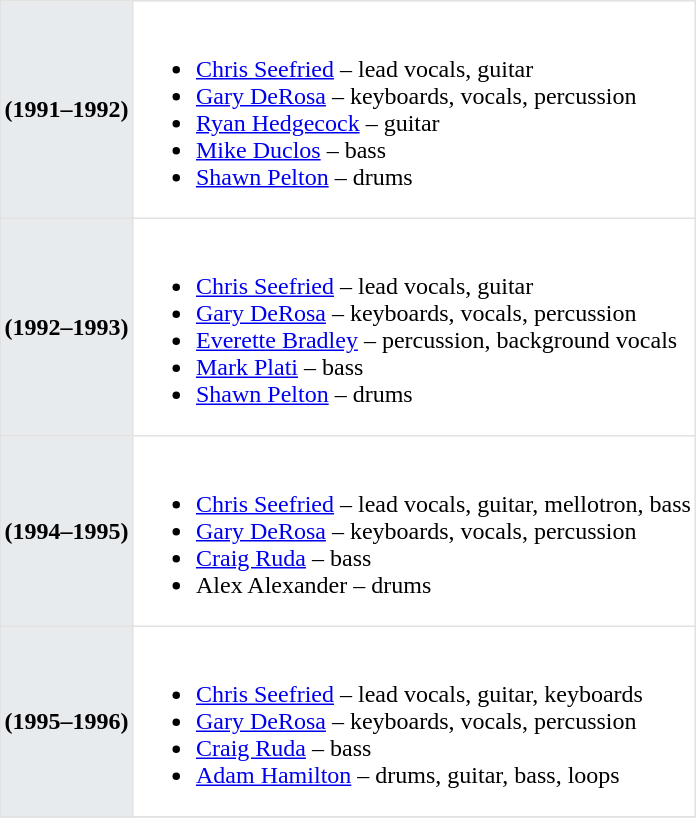<table class="toccolours" border=1 cellpadding=2 cellspacing=0 style="float: width: 375px; margin: 0 0 1em 1em; border-collapse: collapse; border: 1px solid #E2E2E2;">
<tr>
<th bgcolor="#E7EBEE">(1991–1992)</th>
<td><br><ul><li><a href='#'>Chris Seefried</a> – lead vocals, guitar</li><li><a href='#'>Gary DeRosa</a> – keyboards, vocals, percussion</li><li><a href='#'>Ryan Hedgecock</a> – guitar</li><li><a href='#'>Mike Duclos</a> – bass</li><li><a href='#'>Shawn Pelton</a> – drums</li></ul></td>
</tr>
<tr>
<th bgcolor="#E7EBEE">(1992–1993)</th>
<td><br><ul><li><a href='#'>Chris Seefried</a> – lead vocals, guitar</li><li><a href='#'>Gary DeRosa</a> – keyboards, vocals, percussion</li><li><a href='#'>Everette Bradley</a> – percussion, background vocals</li><li><a href='#'>Mark Plati</a> – bass</li><li><a href='#'>Shawn Pelton</a> – drums</li></ul></td>
</tr>
<tr>
<th bgcolor="#E7EBEE">(1994–1995)</th>
<td><br><ul><li><a href='#'>Chris Seefried</a> – lead vocals, guitar, mellotron, bass</li><li><a href='#'>Gary DeRosa</a> – keyboards, vocals, percussion</li><li><a href='#'>Craig Ruda</a> – bass</li><li>Alex Alexander – drums</li></ul></td>
</tr>
<tr>
<th bgcolor="#E7EBEE">(1995–1996)</th>
<td><br><ul><li><a href='#'>Chris Seefried</a> – lead vocals, guitar, keyboards</li><li><a href='#'>Gary DeRosa</a> – keyboards, vocals, percussion</li><li><a href='#'>Craig Ruda</a> – bass</li><li><a href='#'>Adam Hamilton</a> – drums, guitar, bass, loops</li></ul></td>
</tr>
<tr>
</tr>
</table>
